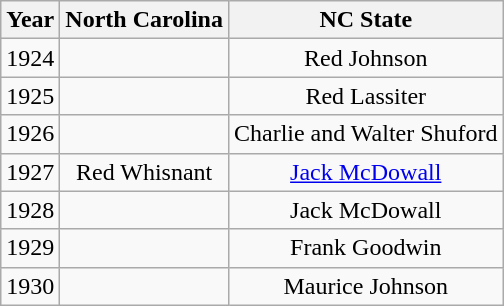<table class="wikitable" style="text-align:center">
<tr>
<th>Year</th>
<th>North Carolina</th>
<th>NC State</th>
</tr>
<tr>
<td>1924</td>
<td></td>
<td>Red Johnson</td>
</tr>
<tr>
<td>1925</td>
<td></td>
<td>Red Lassiter</td>
</tr>
<tr>
<td>1926</td>
<td></td>
<td>Charlie and Walter Shuford</td>
</tr>
<tr>
<td>1927</td>
<td>Red Whisnant</td>
<td><a href='#'>Jack McDowall</a></td>
</tr>
<tr>
<td>1928</td>
<td></td>
<td>Jack McDowall</td>
</tr>
<tr>
<td>1929</td>
<td></td>
<td>Frank Goodwin</td>
</tr>
<tr>
<td>1930</td>
<td></td>
<td>Maurice Johnson</td>
</tr>
</table>
